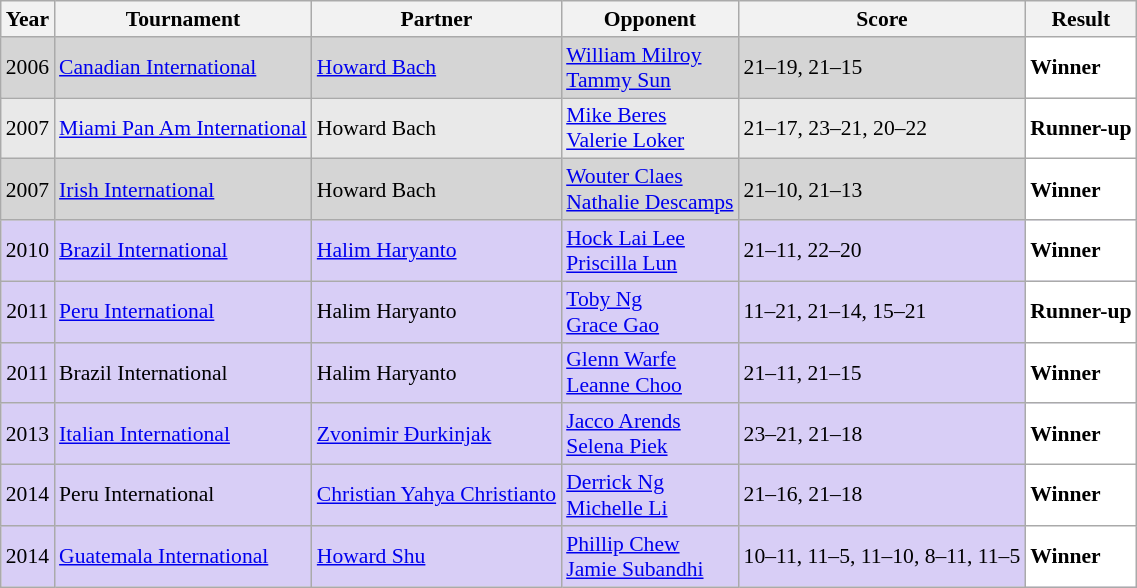<table class="sortable wikitable" style="font-size: 90%;">
<tr>
<th>Year</th>
<th>Tournament</th>
<th>Partner</th>
<th>Opponent</th>
<th>Score</th>
<th>Result</th>
</tr>
<tr style="background:#D5D5D5">
<td align="center">2006</td>
<td align="left"><a href='#'>Canadian International</a></td>
<td align="left"> <a href='#'>Howard Bach</a></td>
<td align="left"> <a href='#'>William Milroy</a> <br>  <a href='#'>Tammy Sun</a></td>
<td align="left">21–19, 21–15</td>
<td style="text-align:left; background:white"> <strong>Winner</strong></td>
</tr>
<tr style="background:#E9E9E9">
<td align="center">2007</td>
<td align="left"><a href='#'>Miami Pan Am International</a></td>
<td align="left"> Howard Bach</td>
<td align="left"> <a href='#'>Mike Beres</a> <br>  <a href='#'>Valerie Loker</a></td>
<td align="left">21–17, 23–21, 20–22</td>
<td style="text-align:left; background:white"> <strong>Runner-up</strong></td>
</tr>
<tr style="background:#D5D5D5">
<td align="center">2007</td>
<td align="left"><a href='#'>Irish International</a></td>
<td align="left"> Howard Bach</td>
<td align="left"> <a href='#'>Wouter Claes</a> <br>  <a href='#'>Nathalie Descamps</a></td>
<td align="left">21–10, 21–13</td>
<td style="text-align:left; background:white"> <strong>Winner</strong></td>
</tr>
<tr style="background:#D8CEF6">
<td align="center">2010</td>
<td align="left"><a href='#'>Brazil International</a></td>
<td align="left"> <a href='#'>Halim Haryanto</a></td>
<td align="left"> <a href='#'>Hock Lai Lee</a> <br>  <a href='#'>Priscilla Lun</a></td>
<td align="left">21–11, 22–20</td>
<td style="text-align:left; background:white"> <strong>Winner</strong></td>
</tr>
<tr style="background:#D8CEF6">
<td align="center">2011</td>
<td align="left"><a href='#'>Peru International</a></td>
<td align="left"> Halim Haryanto</td>
<td align="left"> <a href='#'>Toby Ng</a> <br>  <a href='#'>Grace Gao</a></td>
<td align="left">11–21, 21–14, 15–21</td>
<td style="text-align:left; background:white"> <strong>Runner-up</strong></td>
</tr>
<tr style="background:#D8CEF6">
<td align="center">2011</td>
<td align="left">Brazil International</td>
<td align="left"> Halim Haryanto</td>
<td align="left"> <a href='#'>Glenn Warfe</a> <br>  <a href='#'>Leanne Choo</a></td>
<td align="left">21–11, 21–15</td>
<td style="text-align:left; background:white"> <strong>Winner</strong></td>
</tr>
<tr style="background:#D8CEF6">
<td align="center">2013</td>
<td align="left"><a href='#'>Italian International</a></td>
<td align="left"> <a href='#'>Zvonimir Đurkinjak</a></td>
<td align="left"> <a href='#'>Jacco Arends</a> <br>  <a href='#'>Selena Piek</a></td>
<td align="left">23–21, 21–18</td>
<td style="text-align:left; background:white"> <strong>Winner</strong></td>
</tr>
<tr style="background:#D8CEF6">
<td align="center">2014</td>
<td align="left">Peru International</td>
<td align="left"> <a href='#'>Christian Yahya Christianto</a></td>
<td align="left"> <a href='#'>Derrick Ng</a> <br>  <a href='#'>Michelle Li</a></td>
<td align="left">21–16, 21–18</td>
<td style="text-align:left; background:white"> <strong>Winner</strong></td>
</tr>
<tr style="background:#D8CEF6">
<td align="center">2014</td>
<td align="left"><a href='#'>Guatemala International</a></td>
<td align="left"> <a href='#'>Howard Shu</a></td>
<td align="left"> <a href='#'>Phillip Chew</a> <br>  <a href='#'>Jamie Subandhi</a></td>
<td align="left">10–11, 11–5, 11–10, 8–11, 11–5</td>
<td style="text-align:left; background:white"> <strong>Winner</strong></td>
</tr>
</table>
